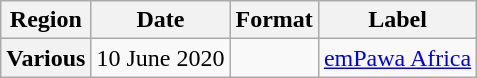<table class="wikitable plainrowheaders">
<tr>
<th scope="col">Region</th>
<th scope="col">Date</th>
<th scope="col">Format</th>
<th scope="col">Label</th>
</tr>
<tr>
<th scope="row">Various</th>
<td>10 June 2020</td>
<td></td>
<td><a href='#'>emPawa Africa</a></td>
</tr>
</table>
